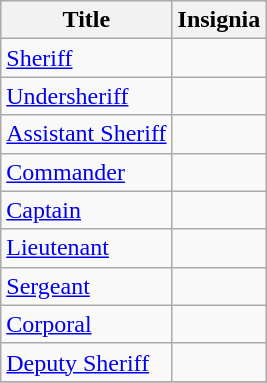<table class="wikitable">
<tr>
<th>Title</th>
<th>Insignia</th>
</tr>
<tr>
<td><a href='#'>Sheriff</a></td>
<td></td>
</tr>
<tr>
<td><a href='#'>Undersheriff</a></td>
<td></td>
</tr>
<tr>
<td><a href='#'>Assistant Sheriff</a></td>
<td></td>
</tr>
<tr>
<td><a href='#'>Commander</a></td>
<td></td>
</tr>
<tr>
<td><a href='#'>Captain</a></td>
<td></td>
</tr>
<tr>
<td><a href='#'>Lieutenant</a></td>
<td></td>
</tr>
<tr>
<td><a href='#'>Sergeant</a></td>
<td></td>
</tr>
<tr>
<td><a href='#'>Corporal</a></td>
<td></td>
</tr>
<tr>
<td><a href='#'>Deputy Sheriff</a></td>
<td></td>
</tr>
<tr>
</tr>
</table>
